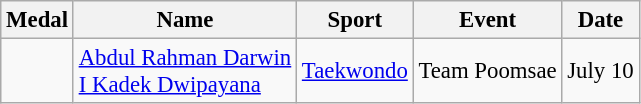<table class="wikitable sortable" style="font-size: 95%;">
<tr>
<th>Medal</th>
<th>Name</th>
<th>Sport</th>
<th>Event</th>
<th>Date</th>
</tr>
<tr>
<td></td>
<td><a href='#'>Abdul Rahman Darwin</a><br><a href='#'>I Kadek Dwipayana</a><br></td>
<td><a href='#'>Taekwondo</a></td>
<td>Team Poomsae</td>
<td>July 10</td>
</tr>
</table>
